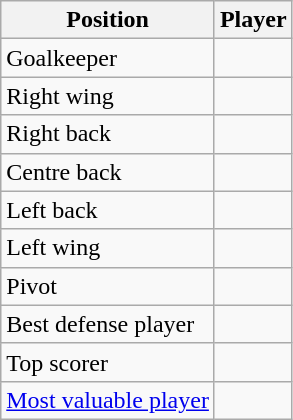<table class="wikitable">
<tr>
<th>Position</th>
<th>Player</th>
</tr>
<tr>
<td>Goalkeeper</td>
<td></td>
</tr>
<tr>
<td>Right wing</td>
<td></td>
</tr>
<tr>
<td>Right back</td>
<td></td>
</tr>
<tr>
<td>Centre back</td>
<td></td>
</tr>
<tr>
<td>Left back</td>
<td></td>
</tr>
<tr>
<td>Left wing</td>
<td></td>
</tr>
<tr>
<td>Pivot</td>
<td></td>
</tr>
<tr>
<td>Best defense player</td>
<td></td>
</tr>
<tr>
<td>Top scorer</td>
<td></td>
</tr>
<tr>
<td><a href='#'>Most valuable player</a></td>
<td></td>
</tr>
</table>
